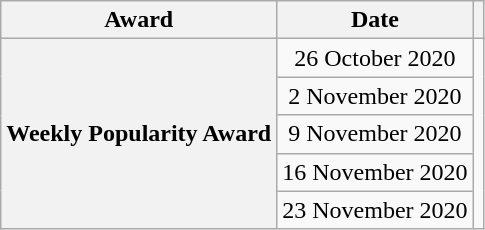<table class="wikitable plainrowheaders" style="text-align:center;">
<tr>
<th scope="col">Award</th>
<th scope="col">Date</th>
<th scope="col" class="unsortable"></th>
</tr>
<tr>
<th scope="row" rowspan="5">Weekly Popularity Award</th>
<td align="center">26 October 2020</td>
<td rowspan="5"></td>
</tr>
<tr>
<td>2 November 2020</td>
</tr>
<tr>
<td>9 November 2020</td>
</tr>
<tr>
<td>16 November 2020</td>
</tr>
<tr>
<td>23 November 2020</td>
</tr>
</table>
